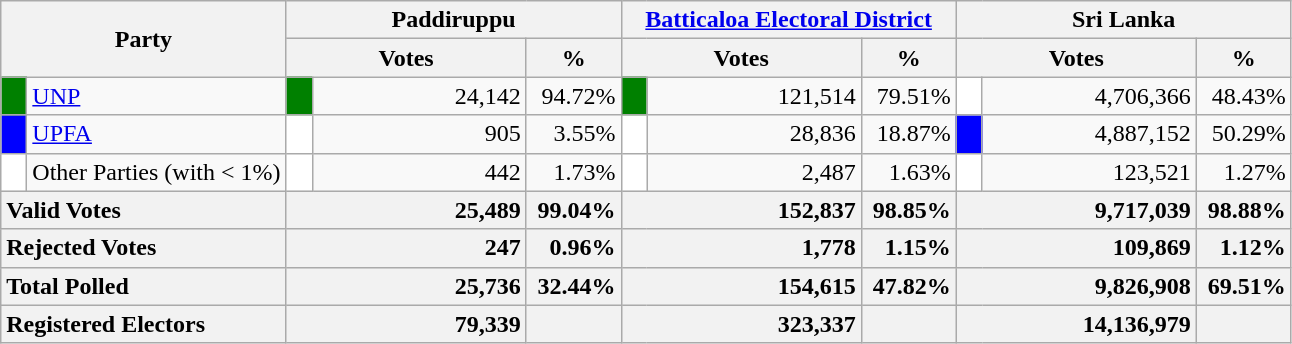<table class="wikitable">
<tr>
<th colspan="2" width="144px"rowspan="2">Party</th>
<th colspan="3" width="216px">Paddiruppu</th>
<th colspan="3" width="216px"><a href='#'>Batticaloa Electoral District</a></th>
<th colspan="3" width="216px">Sri Lanka</th>
</tr>
<tr>
<th colspan="2" width="144px">Votes</th>
<th>%</th>
<th colspan="2" width="144px">Votes</th>
<th>%</th>
<th colspan="2" width="144px">Votes</th>
<th>%</th>
</tr>
<tr>
<td style="background-color:green;" width="10px"></td>
<td style="text-align:left;"><a href='#'>UNP</a></td>
<td style="background-color:green;" width="10px"></td>
<td style="text-align:right;">24,142</td>
<td style="text-align:right;">94.72%</td>
<td style="background-color:green;" width="10px"></td>
<td style="text-align:right;">121,514</td>
<td style="text-align:right;">79.51%</td>
<td style="background-color:white;" width="10px"></td>
<td style="text-align:right;">4,706,366</td>
<td style="text-align:right;">48.43%</td>
</tr>
<tr>
<td style="background-color:blue;" width="10px"></td>
<td style="text-align:left;"><a href='#'>UPFA</a></td>
<td style="background-color:white;" width="10px"></td>
<td style="text-align:right;">905</td>
<td style="text-align:right;">3.55%</td>
<td style="background-color:white;" width="10px"></td>
<td style="text-align:right;">28,836</td>
<td style="text-align:right;">18.87%</td>
<td style="background-color:blue;" width="10px"></td>
<td style="text-align:right;">4,887,152</td>
<td style="text-align:right;">50.29%</td>
</tr>
<tr>
<td style="background-color:white;" width="10px"></td>
<td style="text-align:left;">Other Parties (with < 1%)</td>
<td style="background-color:white;" width="10px"></td>
<td style="text-align:right;">442</td>
<td style="text-align:right;">1.73%</td>
<td style="background-color:white;" width="10px"></td>
<td style="text-align:right;">2,487</td>
<td style="text-align:right;">1.63%</td>
<td style="background-color:white;" width="10px"></td>
<td style="text-align:right;">123,521</td>
<td style="text-align:right;">1.27%</td>
</tr>
<tr>
<th colspan="2" width="144px"style="text-align:left;">Valid Votes</th>
<th style="text-align:right;"colspan="2" width="144px">25,489</th>
<th style="text-align:right;">99.04%</th>
<th style="text-align:right;"colspan="2" width="144px">152,837</th>
<th style="text-align:right;">98.85%</th>
<th style="text-align:right;"colspan="2" width="144px">9,717,039</th>
<th style="text-align:right;">98.88%</th>
</tr>
<tr>
<th colspan="2" width="144px"style="text-align:left;">Rejected Votes</th>
<th style="text-align:right;"colspan="2" width="144px">247</th>
<th style="text-align:right;">0.96%</th>
<th style="text-align:right;"colspan="2" width="144px">1,778</th>
<th style="text-align:right;">1.15%</th>
<th style="text-align:right;"colspan="2" width="144px">109,869</th>
<th style="text-align:right;">1.12%</th>
</tr>
<tr>
<th colspan="2" width="144px"style="text-align:left;">Total Polled</th>
<th style="text-align:right;"colspan="2" width="144px">25,736</th>
<th style="text-align:right;">32.44%</th>
<th style="text-align:right;"colspan="2" width="144px">154,615</th>
<th style="text-align:right;">47.82%</th>
<th style="text-align:right;"colspan="2" width="144px">9,826,908</th>
<th style="text-align:right;">69.51%</th>
</tr>
<tr>
<th colspan="2" width="144px"style="text-align:left;">Registered Electors</th>
<th style="text-align:right;"colspan="2" width="144px">79,339</th>
<th></th>
<th style="text-align:right;"colspan="2" width="144px">323,337</th>
<th></th>
<th style="text-align:right;"colspan="2" width="144px">14,136,979</th>
<th></th>
</tr>
</table>
